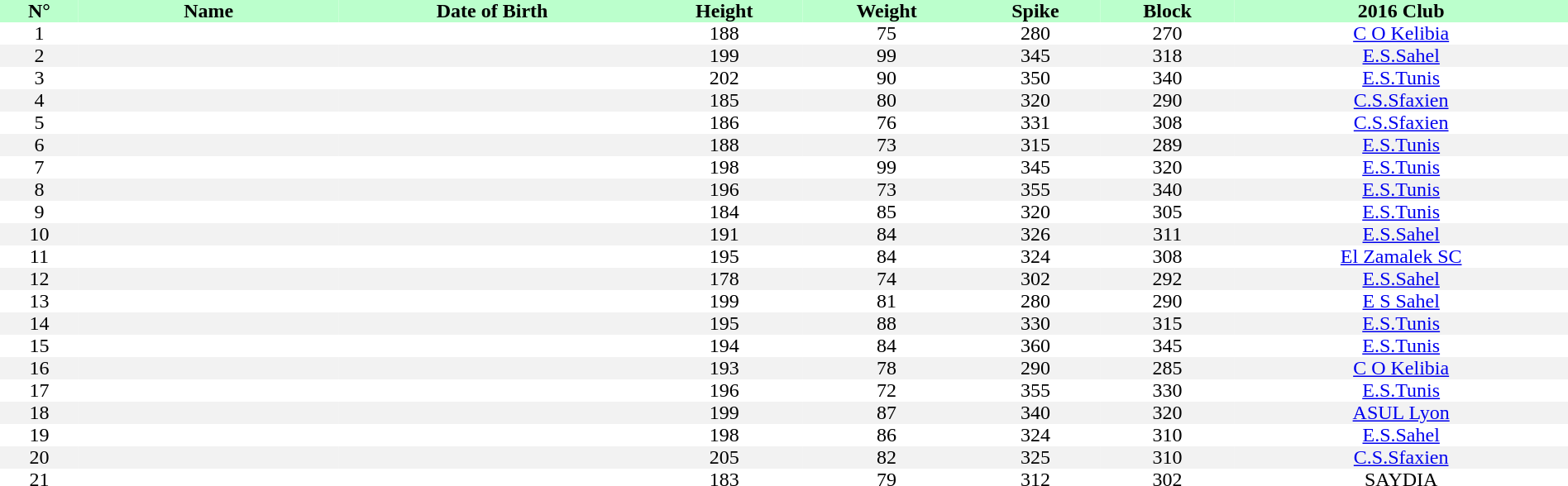<table style="text-align:center; border:none;" cellpadding=0 cellspacing=0 width=100%>
<tr style="background: #bbffcc;">
<th width="5%">N°</th>
<th width=210px>Name</th>
<th>Date of Birth</th>
<th>Height</th>
<th>Weight</th>
<th>Spike</th>
<th>Block</th>
<th>2016 Club</th>
</tr>
<tr>
<td>1</td>
<td></td>
<td></td>
<td>188</td>
<td>75</td>
<td>280</td>
<td>270</td>
<td><a href='#'>C O Kelibia</a></td>
</tr>
<tr bgcolor="#f2f2f2">
<td>2</td>
<td></td>
<td></td>
<td>199</td>
<td>99</td>
<td>345</td>
<td>318</td>
<td><a href='#'>E.S.Sahel</a></td>
</tr>
<tr>
<td>3</td>
<td></td>
<td></td>
<td>202</td>
<td>90</td>
<td>350</td>
<td>340</td>
<td><a href='#'>E.S.Tunis</a></td>
</tr>
<tr bgcolor="#f2f2f2">
<td>4</td>
<td></td>
<td></td>
<td>185</td>
<td>80</td>
<td>320</td>
<td>290</td>
<td><a href='#'>C.S.Sfaxien</a></td>
</tr>
<tr>
<td>5</td>
<td></td>
<td></td>
<td>186</td>
<td>76</td>
<td>331</td>
<td>308</td>
<td><a href='#'>C.S.Sfaxien</a></td>
</tr>
<tr bgcolor="#f2f2f2">
<td>6</td>
<td></td>
<td></td>
<td>188</td>
<td>73</td>
<td>315</td>
<td>289</td>
<td><a href='#'>E.S.Tunis</a></td>
</tr>
<tr>
<td>7</td>
<td></td>
<td></td>
<td>198</td>
<td>99</td>
<td>345</td>
<td>320</td>
<td><a href='#'>E.S.Tunis</a></td>
</tr>
<tr bgcolor="#f2f2f2">
<td>8</td>
<td></td>
<td></td>
<td>196</td>
<td>73</td>
<td>355</td>
<td>340</td>
<td><a href='#'>E.S.Tunis</a></td>
</tr>
<tr>
<td>9</td>
<td></td>
<td></td>
<td>184</td>
<td>85</td>
<td>320</td>
<td>305</td>
<td><a href='#'>E.S.Tunis</a></td>
</tr>
<tr bgcolor="#f2f2f2">
<td>10</td>
<td></td>
<td></td>
<td>191</td>
<td>84</td>
<td>326</td>
<td>311</td>
<td><a href='#'>E.S.Sahel</a></td>
</tr>
<tr>
<td>11</td>
<td></td>
<td></td>
<td>195</td>
<td>84</td>
<td>324</td>
<td>308</td>
<td><a href='#'>El Zamalek SC</a></td>
</tr>
<tr bgcolor="#f2f2f2">
<td>12</td>
<td></td>
<td></td>
<td>178</td>
<td>74</td>
<td>302</td>
<td>292</td>
<td><a href='#'>E.S.Sahel</a></td>
</tr>
<tr>
<td>13</td>
<td></td>
<td></td>
<td>199</td>
<td>81</td>
<td>280</td>
<td>290</td>
<td><a href='#'>E S Sahel</a></td>
</tr>
<tr bgcolor="#f2f2f2">
<td>14</td>
<td></td>
<td></td>
<td>195</td>
<td>88</td>
<td>330</td>
<td>315</td>
<td><a href='#'>E.S.Tunis</a></td>
</tr>
<tr>
<td>15</td>
<td></td>
<td></td>
<td>194</td>
<td>84</td>
<td>360</td>
<td>345</td>
<td><a href='#'>E.S.Tunis</a></td>
</tr>
<tr bgcolor="#f2f2f2">
<td>16</td>
<td></td>
<td></td>
<td>193</td>
<td>78</td>
<td>290</td>
<td>285</td>
<td><a href='#'>C O Kelibia</a></td>
</tr>
<tr>
<td>17</td>
<td></td>
<td></td>
<td>196</td>
<td>72</td>
<td>355</td>
<td>330</td>
<td><a href='#'>E.S.Tunis</a></td>
</tr>
<tr bgcolor="#f2f2f2">
<td>18</td>
<td></td>
<td></td>
<td>199</td>
<td>87</td>
<td>340</td>
<td>320</td>
<td><a href='#'>ASUL Lyon</a></td>
</tr>
<tr>
<td>19</td>
<td></td>
<td></td>
<td>198</td>
<td>86</td>
<td>324</td>
<td>310</td>
<td><a href='#'>E.S.Sahel</a></td>
</tr>
<tr bgcolor="#f2f2f2">
<td>20</td>
<td></td>
<td></td>
<td>205</td>
<td>82</td>
<td>325</td>
<td>310</td>
<td><a href='#'>C.S.Sfaxien</a></td>
</tr>
<tr>
<td>21</td>
<td></td>
<td></td>
<td>183</td>
<td>79</td>
<td>312</td>
<td>302</td>
<td>SAYDIA</td>
</tr>
</table>
